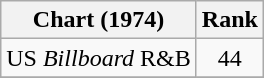<table class="wikitable">
<tr>
<th>Chart (1974)</th>
<th style="text-align:center;">Rank</th>
</tr>
<tr>
<td>US <em>Billboard</em> R&B</td>
<td style="text-align:center;">44</td>
</tr>
<tr>
</tr>
</table>
